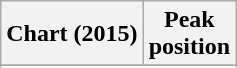<table class="wikitable sortable plainrowheaders">
<tr>
<th>Chart (2015)</th>
<th>Peak<br>position</th>
</tr>
<tr>
</tr>
<tr>
</tr>
<tr>
</tr>
<tr>
</tr>
<tr>
</tr>
</table>
